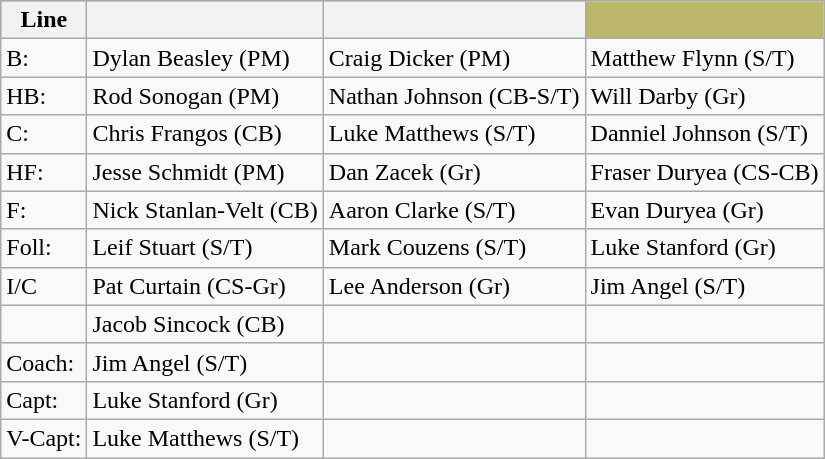<table class="wikitable">
<tr bgcolor=#bdb76b>
<th>Line</th>
<th></th>
<th></th>
<td></td>
</tr>
<tr>
<td>B:</td>
<td>Dylan Beasley (PM)</td>
<td>Craig Dicker (PM)</td>
<td>Matthew Flynn (S/T)</td>
</tr>
<tr>
<td>HB:</td>
<td>Rod Sonogan (PM)</td>
<td>Nathan Johnson (CB-S/T)</td>
<td>Will Darby (Gr)</td>
</tr>
<tr>
<td>C:</td>
<td>Chris Frangos (CB)</td>
<td>Luke Matthews (S/T)</td>
<td>Danniel Johnson (S/T)</td>
</tr>
<tr>
<td>HF:</td>
<td>Jesse Schmidt (PM)</td>
<td>Dan Zacek (Gr)</td>
<td>Fraser Duryea (CS-CB)</td>
</tr>
<tr>
<td>F:</td>
<td>Nick Stanlan-Velt (CB)</td>
<td>Aaron Clarke (S/T)</td>
<td>Evan Duryea (Gr)</td>
</tr>
<tr>
<td>Foll:</td>
<td>Leif Stuart (S/T)</td>
<td>Mark Couzens (S/T)</td>
<td>Luke Stanford (Gr)</td>
</tr>
<tr>
<td>I/C</td>
<td>Pat Curtain (CS-Gr)</td>
<td>Lee Anderson (Gr)</td>
<td>Jim Angel (S/T)</td>
</tr>
<tr>
<td></td>
<td>Jacob Sincock (CB)</td>
<td></td>
<td></td>
</tr>
<tr>
<td>Coach:</td>
<td>Jim Angel (S/T)</td>
<td></td>
<td></td>
</tr>
<tr>
<td>Capt:</td>
<td>Luke Stanford (Gr)</td>
<td></td>
<td></td>
</tr>
<tr>
<td>V-Capt:</td>
<td>Luke Matthews (S/T)</td>
<td></td>
<td></td>
</tr>
</table>
